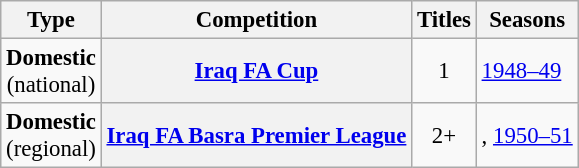<table class="wikitable plainrowheaders" style="font-size:95%; text-align:center;">
<tr>
<th>Type</th>
<th>Competition</th>
<th>Titles</th>
<th>Seasons</th>
</tr>
<tr>
<td rowspan="1"><strong>Domestic</strong><br>(national)</td>
<th scope=row><a href='#'>Iraq FA Cup</a></th>
<td>1</td>
<td align="left"><a href='#'>1948–49</a></td>
</tr>
<tr>
<td rowspan="7"><strong>Domestic</strong><br>(regional)</td>
<th scope=row><a href='#'>Iraq FA Basra Premier League</a></th>
<td>2+</td>
<td align="left">, <a href='#'>1950–51</a></td>
</tr>
</table>
